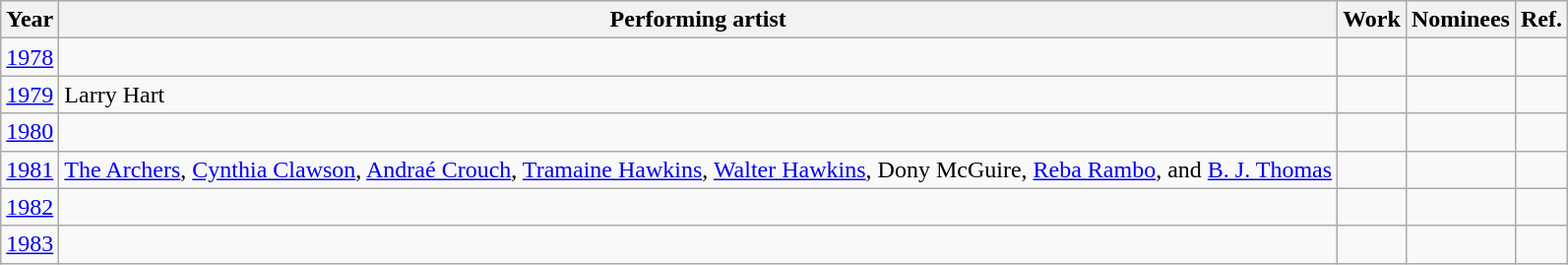<table class="wikitable sortable">
<tr>
<th bgcolor="#efefef">Year</th>
<th bgcolor="#efefef">Performing artist</th>
<th bgcolor="#efefef">Work</th>
<th bgcolor="#efefef" class=unsortable>Nominees</th>
<th bgcolor="#efefef" class=unsortable>Ref.</th>
</tr>
<tr>
<td align="center"><a href='#'>1978</a></td>
<td></td>
<td></td>
<td></td>
<td align="center"></td>
</tr>
<tr>
<td align="center"><a href='#'>1979</a></td>
<td>Larry Hart</td>
<td></td>
<td></td>
<td align="center"></td>
</tr>
<tr>
<td align="center"><a href='#'>1980</a></td>
<td></td>
<td></td>
<td></td>
<td align="center"></td>
</tr>
<tr>
<td align="center"><a href='#'>1981</a></td>
<td><a href='#'>The Archers</a>, <a href='#'>Cynthia Clawson</a>, <a href='#'>Andraé Crouch</a>, <a href='#'>Tramaine Hawkins</a>, <a href='#'>Walter Hawkins</a>, Dony McGuire, <a href='#'>Reba Rambo</a>, and <a href='#'>B. J. Thomas</a></td>
<td></td>
<td></td>
<td align="center"></td>
</tr>
<tr>
<td align="center"><a href='#'>1982</a></td>
<td></td>
<td></td>
<td></td>
<td align="center"></td>
</tr>
<tr>
<td align="center"><a href='#'>1983</a></td>
<td></td>
<td></td>
<td></td>
<td align="center"></td>
</tr>
</table>
